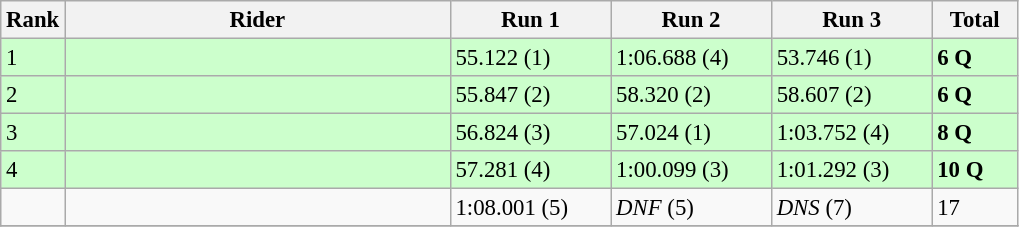<table class="wikitable" style="font-size:95%" style="text-align:center">
<tr>
<th>Rank</th>
<th width=250>Rider</th>
<th width=100>Run 1</th>
<th width=100>Run 2</th>
<th width=100>Run 3</th>
<th width=50>Total</th>
</tr>
<tr bgcolor=ccffcc>
<td>1</td>
<td align=left></td>
<td>55.122 (1)</td>
<td>1:06.688 (4)</td>
<td>53.746 (1)</td>
<td><strong>6 Q</strong></td>
</tr>
<tr bgcolor=ccffcc>
<td>2</td>
<td align=left></td>
<td>55.847 (2)</td>
<td>58.320 (2)</td>
<td>58.607 (2)</td>
<td><strong>6 Q</strong></td>
</tr>
<tr bgcolor=ccffcc>
<td>3</td>
<td align=left></td>
<td>56.824 (3)</td>
<td>57.024 (1)</td>
<td>1:03.752 (4)</td>
<td><strong>8 Q</strong></td>
</tr>
<tr bgcolor=ccffcc>
<td>4</td>
<td align=left></td>
<td>57.281 (4)</td>
<td>1:00.099 (3)</td>
<td>1:01.292 (3)</td>
<td><strong>10 Q</strong></td>
</tr>
<tr>
<td></td>
<td align=left></td>
<td>1:08.001 (5)</td>
<td><em>DNF</em> (5)</td>
<td><em>DNS</em> (7)</td>
<td>17</td>
</tr>
<tr>
</tr>
</table>
